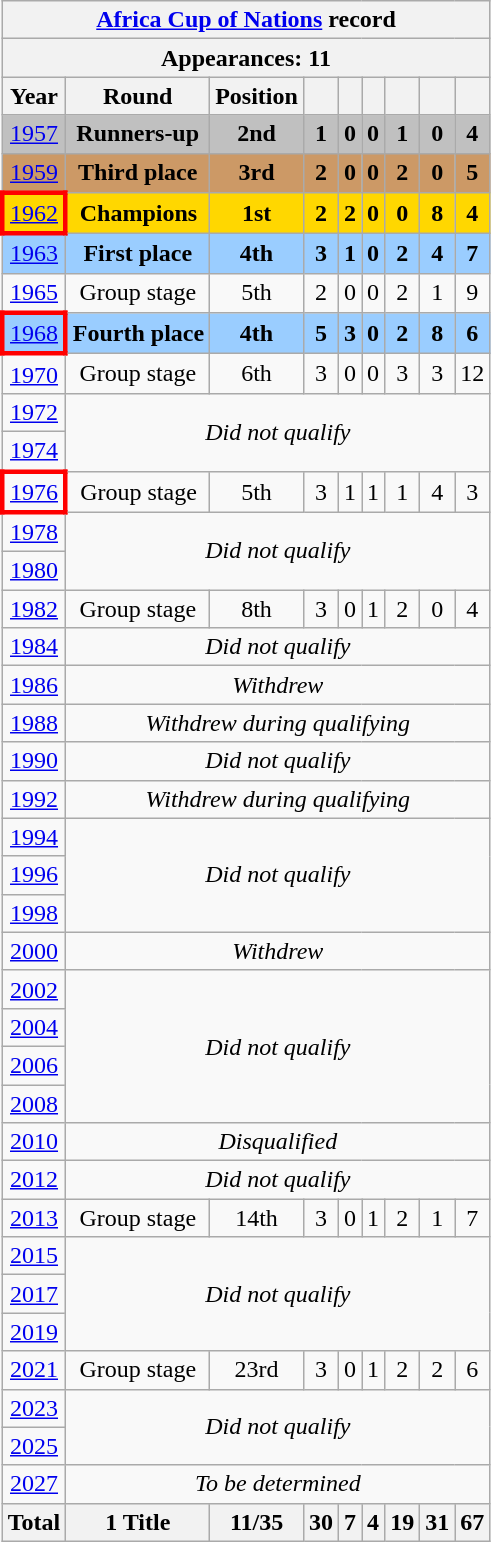<table class="wikitable" style="text-align:center;">
<tr>
<th colspan=10><a href='#'>Africa Cup of Nations</a> record</th>
</tr>
<tr>
<th colspan=10>Appearances: 11</th>
</tr>
<tr>
<th>Year</th>
<th>Round</th>
<th>Position</th>
<th></th>
<th></th>
<th></th>
<th></th>
<th></th>
<th></th>
</tr>
<tr style="background:silver;">
<td> <a href='#'>1957</a></td>
<td><strong>Runners-up</strong></td>
<td><strong>2nd</strong></td>
<td><strong>1</strong></td>
<td><strong>0</strong></td>
<td><strong>0</strong></td>
<td><strong>1</strong></td>
<td><strong>0</strong></td>
<td><strong>4</strong></td>
</tr>
<tr style="background:#c96;">
<td> <a href='#'>1959</a></td>
<td><strong>Third place</strong></td>
<td><strong>3rd</strong></td>
<td><strong>2</strong></td>
<td><strong>0</strong></td>
<td><strong>0</strong></td>
<td><strong>2</strong></td>
<td><strong>0</strong></td>
<td><strong>5</strong></td>
</tr>
<tr style="background:gold;">
<td style="border:3px solid red;"> <a href='#'>1962</a></td>
<td><strong>Champions</strong></td>
<td><strong>1st</strong></td>
<td><strong>2</strong></td>
<td><strong>2</strong></td>
<td><strong>0</strong></td>
<td><strong>0</strong></td>
<td><strong>8</strong></td>
<td><strong>4</strong></td>
</tr>
<tr style="background:#9acdff;">
<td> <a href='#'>1963</a></td>
<td><strong>First place</strong></td>
<td><strong>4th</strong></td>
<td><strong>3</strong></td>
<td><strong>1</strong></td>
<td><strong>0</strong></td>
<td><strong>2</strong></td>
<td><strong>4</strong></td>
<td><strong>7</strong></td>
</tr>
<tr>
<td> <a href='#'>1965</a></td>
<td>Group stage</td>
<td>5th</td>
<td>2</td>
<td>0</td>
<td>0</td>
<td>2</td>
<td>1</td>
<td>9</td>
</tr>
<tr style="background:#9acdff;">
<td style="border:3px solid red;"> <a href='#'>1968</a></td>
<td><strong>Fourth place</strong></td>
<td><strong>4th</strong></td>
<td><strong>5</strong></td>
<td><strong>3</strong></td>
<td><strong>0</strong></td>
<td><strong>2</strong></td>
<td><strong>8</strong></td>
<td><strong>6</strong></td>
</tr>
<tr>
<td> <a href='#'>1970</a></td>
<td>Group stage</td>
<td>6th</td>
<td>3</td>
<td>0</td>
<td>0</td>
<td>3</td>
<td>3</td>
<td>12</td>
</tr>
<tr>
<td> <a href='#'>1972</a></td>
<td Rowspan=2 Colspan=8><em>Did not qualify</em></td>
</tr>
<tr>
<td> <a href='#'>1974</a></td>
</tr>
<tr>
<td style="border:3px solid red;"> <a href='#'>1976</a></td>
<td>Group stage</td>
<td>5th</td>
<td>3</td>
<td>1</td>
<td>1</td>
<td>1</td>
<td>4</td>
<td>3</td>
</tr>
<tr>
<td> <a href='#'>1978</a></td>
<td colspan=8 rowspan=2><em>Did not qualify</em></td>
</tr>
<tr>
<td> <a href='#'>1980</a></td>
</tr>
<tr>
<td> <a href='#'>1982</a></td>
<td>Group stage</td>
<td>8th</td>
<td>3</td>
<td>0</td>
<td>1</td>
<td>2</td>
<td>0</td>
<td>4</td>
</tr>
<tr>
<td> <a href='#'>1984</a></td>
<td colspan=8><em>Did not qualify</em></td>
</tr>
<tr>
<td> <a href='#'>1986</a></td>
<td colspan=8><em>Withdrew</em></td>
</tr>
<tr>
<td> <a href='#'>1988</a></td>
<td colspan=8><em>Withdrew during qualifying</em></td>
</tr>
<tr>
<td> <a href='#'>1990</a></td>
<td colspan=8><em>Did not qualify</em></td>
</tr>
<tr>
<td> <a href='#'>1992</a></td>
<td colspan=8><em>Withdrew during qualifying</em></td>
</tr>
<tr>
<td> <a href='#'>1994</a></td>
<td colspan=8 rowspan=3><em>Did not qualify</em></td>
</tr>
<tr>
<td> <a href='#'>1996</a></td>
</tr>
<tr>
<td> <a href='#'>1998</a></td>
</tr>
<tr>
<td>  <a href='#'>2000</a></td>
<td colspan=8><em>Withdrew</em></td>
</tr>
<tr>
<td> <a href='#'>2002</a></td>
<td colspan=8 rowspan=4><em>Did not qualify</em></td>
</tr>
<tr>
<td> <a href='#'>2004</a></td>
</tr>
<tr>
<td> <a href='#'>2006</a></td>
</tr>
<tr>
<td> <a href='#'>2008</a></td>
</tr>
<tr>
<td> <a href='#'>2010</a></td>
<td colspan=8><em>Disqualified</em></td>
</tr>
<tr>
<td>  <a href='#'>2012</a></td>
<td colspan=8><em>Did not qualify</em></td>
</tr>
<tr>
<td> <a href='#'>2013</a></td>
<td>Group stage</td>
<td>14th</td>
<td>3</td>
<td>0</td>
<td>1</td>
<td>2</td>
<td>1</td>
<td>7</td>
</tr>
<tr>
<td> <a href='#'>2015</a></td>
<td colspan=8 rowspan=3><em>Did not qualify</em></td>
</tr>
<tr>
<td> <a href='#'>2017</a></td>
</tr>
<tr>
<td> <a href='#'>2019</a></td>
</tr>
<tr>
<td> <a href='#'>2021</a></td>
<td>Group stage</td>
<td>23rd</td>
<td>3</td>
<td>0</td>
<td>1</td>
<td>2</td>
<td>2</td>
<td>6</td>
</tr>
<tr>
<td> <a href='#'>2023</a></td>
<td colspan=8 rowspan=2><em>Did not qualify</em></td>
</tr>
<tr>
<td> <a href='#'>2025</a></td>
</tr>
<tr>
<td>   <a href='#'>2027</a></td>
<td colspan=8><em>To be determined</em></td>
</tr>
<tr>
<th><strong>Total</strong></th>
<th><strong>1 Title</strong></th>
<th><strong>11/35</strong></th>
<th><strong>30</strong></th>
<th><strong>7</strong></th>
<th><strong>4</strong></th>
<th><strong>19</strong></th>
<th><strong>31</strong></th>
<th><strong>67</strong></th>
</tr>
</table>
